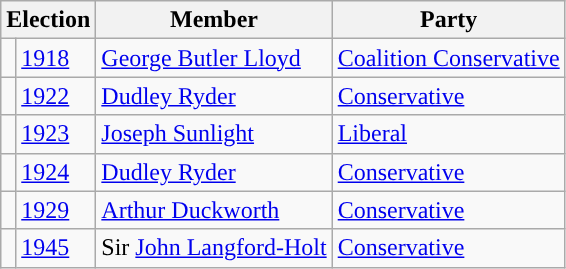<table class="wikitable">
<tr>
<th colspan="2">Election</th>
<th>Member</th>
<th>Party</th>
</tr>
<tr>
<td style="color:inherit;background-color: "></td>
<td><a href='#'>1918</a></td>
<td><a href='#'>George Butler Lloyd</a></td>
<td><a href='#'>Coalition Conservative</a></td>
</tr>
<tr>
<td style="color:inherit;background-color: "></td>
<td><a href='#'>1922</a></td>
<td><a href='#'>Dudley Ryder</a></td>
<td><a href='#'>Conservative</a></td>
</tr>
<tr>
<td style="color:inherit;background-color: "></td>
<td><a href='#'>1923</a></td>
<td><a href='#'>Joseph Sunlight</a></td>
<td><a href='#'>Liberal</a></td>
</tr>
<tr>
<td style="color:inherit;background-color: "></td>
<td><a href='#'>1924</a></td>
<td><a href='#'>Dudley Ryder</a></td>
<td><a href='#'>Conservative</a></td>
</tr>
<tr>
<td style="color:inherit;background-color: "></td>
<td><a href='#'>1929</a></td>
<td><a href='#'>Arthur Duckworth</a></td>
<td><a href='#'>Conservative</a></td>
</tr>
<tr>
<td style="color:inherit;background-color: "></td>
<td><a href='#'>1945</a></td>
<td>Sir <a href='#'>John Langford-Holt</a></td>
<td><a href='#'>Conservative</a></td>
</tr>
</table>
